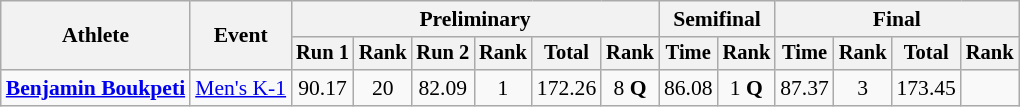<table class="wikitable" style="font-size:90%">
<tr>
<th rowspan="2">Athlete</th>
<th rowspan="2">Event</th>
<th colspan="6">Preliminary</th>
<th colspan="2">Semifinal</th>
<th colspan="4">Final</th>
</tr>
<tr style="font-size:95%">
<th>Run 1</th>
<th>Rank</th>
<th>Run 2</th>
<th>Rank</th>
<th>Total</th>
<th>Rank</th>
<th>Time</th>
<th>Rank</th>
<th>Time</th>
<th>Rank</th>
<th>Total</th>
<th>Rank</th>
</tr>
<tr align=center>
<td align=left><strong><a href='#'>Benjamin Boukpeti</a></strong></td>
<td align=left><a href='#'>Men's K-1</a></td>
<td>90.17</td>
<td>20</td>
<td>82.09</td>
<td>1</td>
<td>172.26</td>
<td>8 <strong>Q</strong></td>
<td>86.08</td>
<td>1 <strong>Q</strong></td>
<td>87.37</td>
<td>3</td>
<td>173.45</td>
<td></td>
</tr>
</table>
